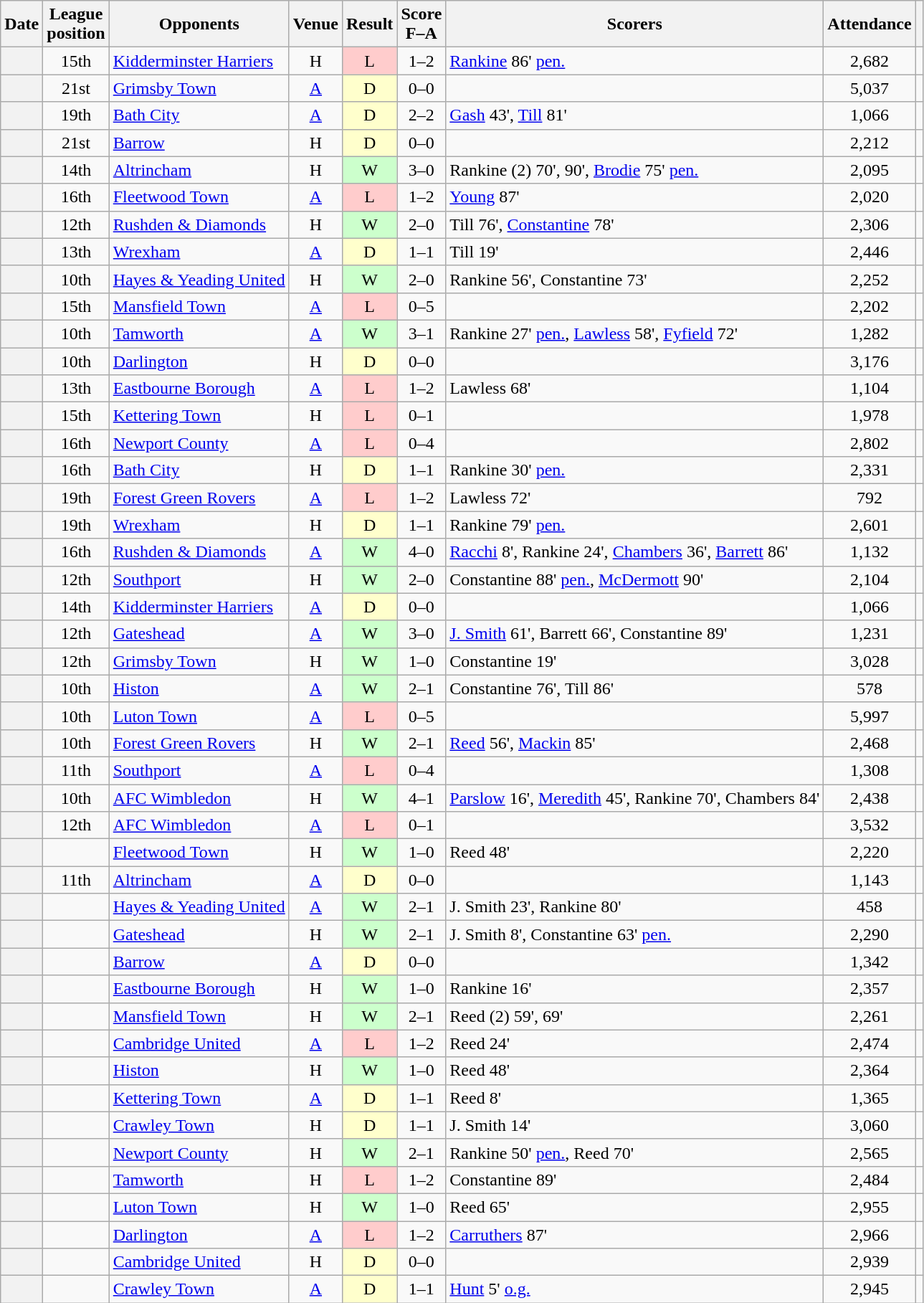<table class="wikitable plainrowheaders sortable" style="text-align:center">
<tr>
<th scope=col>Date</th>
<th scope=col>League<br>position</th>
<th scope=col>Opponents</th>
<th scope=col>Venue</th>
<th scope=col>Result</th>
<th scope=col>Score<br>F–A</th>
<th scope=col class=unsortable>Scorers</th>
<th scope=col>Attendance</th>
<th scope=col class=unsortable></th>
</tr>
<tr>
<th scope=row></th>
<td>15th</td>
<td align=left><a href='#'>Kidderminster Harriers</a></td>
<td>H</td>
<td style=background-color:#FFCCCC>L</td>
<td>1–2</td>
<td align=left><a href='#'>Rankine</a> 86' <a href='#'>pen.</a></td>
<td>2,682</td>
<td></td>
</tr>
<tr>
<th scope=row></th>
<td>21st</td>
<td align=left><a href='#'>Grimsby Town</a></td>
<td><a href='#'>A</a></td>
<td style=background-color:#FFFFCC>D</td>
<td>0–0</td>
<td align=left></td>
<td>5,037</td>
<td></td>
</tr>
<tr>
<th scope=row></th>
<td>19th</td>
<td align=left><a href='#'>Bath City</a></td>
<td><a href='#'>A</a></td>
<td style=background-color:#FFFFCC>D</td>
<td>2–2</td>
<td align=left><a href='#'>Gash</a> 43', <a href='#'>Till</a> 81'</td>
<td>1,066</td>
<td></td>
</tr>
<tr>
<th scope=row></th>
<td>21st</td>
<td align=left><a href='#'>Barrow</a></td>
<td>H</td>
<td style=background-color:#FFFFCC>D</td>
<td>0–0</td>
<td align=left></td>
<td>2,212</td>
<td></td>
</tr>
<tr>
<th scope=row></th>
<td>14th</td>
<td align=left><a href='#'>Altrincham</a></td>
<td>H</td>
<td style=background-color:#CCFFCC>W</td>
<td>3–0</td>
<td align=left>Rankine (2) 70', 90', <a href='#'>Brodie</a> 75' <a href='#'>pen.</a></td>
<td>2,095</td>
<td></td>
</tr>
<tr>
<th scope=row></th>
<td>16th</td>
<td align=left><a href='#'>Fleetwood Town</a></td>
<td><a href='#'>A</a></td>
<td style=background-color:#FFCCCC>L</td>
<td>1–2</td>
<td align=left><a href='#'>Young</a> 87'</td>
<td>2,020</td>
<td></td>
</tr>
<tr>
<th scope=row></th>
<td>12th</td>
<td align=left><a href='#'>Rushden & Diamonds</a></td>
<td>H</td>
<td style=background-color:#CCFFCC>W</td>
<td>2–0</td>
<td align=left>Till 76', <a href='#'>Constantine</a> 78'</td>
<td>2,306</td>
<td></td>
</tr>
<tr>
<th scope=row></th>
<td>13th</td>
<td align=left><a href='#'>Wrexham</a></td>
<td><a href='#'>A</a></td>
<td style=background-color:#FFFFCC>D</td>
<td>1–1</td>
<td align=left>Till 19'</td>
<td>2,446</td>
<td></td>
</tr>
<tr>
<th scope=row></th>
<td>10th</td>
<td align=left><a href='#'>Hayes & Yeading United</a></td>
<td>H</td>
<td style=background-color:#CCFFCC>W</td>
<td>2–0</td>
<td align=left>Rankine 56', Constantine 73'</td>
<td>2,252</td>
<td></td>
</tr>
<tr>
<th scope=row></th>
<td>15th</td>
<td align=left><a href='#'>Mansfield Town</a></td>
<td><a href='#'>A</a></td>
<td style=background-color:#FFCCCC>L</td>
<td>0–5</td>
<td align=left></td>
<td>2,202</td>
<td></td>
</tr>
<tr>
<th scope=row></th>
<td>10th</td>
<td align=left><a href='#'>Tamworth</a></td>
<td><a href='#'>A</a></td>
<td style=background-color:#CCFFCC>W</td>
<td>3–1</td>
<td align=left>Rankine 27' <a href='#'>pen.</a>, <a href='#'>Lawless</a> 58', <a href='#'>Fyfield</a> 72'</td>
<td>1,282</td>
<td></td>
</tr>
<tr>
<th scope=row></th>
<td>10th</td>
<td align=left><a href='#'>Darlington</a></td>
<td>H</td>
<td style=background-color:#FFFFCC>D</td>
<td>0–0</td>
<td align=left></td>
<td>3,176</td>
<td></td>
</tr>
<tr>
<th scope=row></th>
<td>13th</td>
<td align=left><a href='#'>Eastbourne Borough</a></td>
<td><a href='#'>A</a></td>
<td style=background-color:#FFCCCC>L</td>
<td>1–2</td>
<td align=left>Lawless 68'</td>
<td>1,104</td>
<td></td>
</tr>
<tr>
<th scope=row></th>
<td>15th</td>
<td align=left><a href='#'>Kettering Town</a></td>
<td>H</td>
<td style=background-color:#FFCCCC>L</td>
<td>0–1</td>
<td align=left></td>
<td>1,978</td>
<td></td>
</tr>
<tr>
<th scope=row></th>
<td>16th</td>
<td align=left><a href='#'>Newport County</a></td>
<td><a href='#'>A</a></td>
<td style=background-color:#FFCCCC>L</td>
<td>0–4</td>
<td align=left></td>
<td>2,802</td>
<td></td>
</tr>
<tr>
<th scope=row></th>
<td>16th</td>
<td align=left><a href='#'>Bath City</a></td>
<td>H</td>
<td style=background-color:#FFFFCC>D</td>
<td>1–1</td>
<td align=left>Rankine 30' <a href='#'>pen.</a></td>
<td>2,331</td>
<td></td>
</tr>
<tr>
<th scope=row></th>
<td>19th</td>
<td align=left><a href='#'>Forest Green Rovers</a></td>
<td><a href='#'>A</a></td>
<td style=background-color:#FFCCCC>L</td>
<td>1–2</td>
<td align=left>Lawless 72'</td>
<td>792</td>
<td></td>
</tr>
<tr>
<th scope=row></th>
<td>19th</td>
<td align=left><a href='#'>Wrexham</a></td>
<td>H</td>
<td style=background-color:#FFFFCC>D</td>
<td>1–1</td>
<td align=left>Rankine 79' <a href='#'>pen.</a></td>
<td>2,601</td>
<td></td>
</tr>
<tr>
<th scope=row></th>
<td>16th</td>
<td align=left><a href='#'>Rushden & Diamonds</a></td>
<td><a href='#'>A</a></td>
<td style=background-color:#CCFFCC>W</td>
<td>4–0</td>
<td align=left><a href='#'>Racchi</a> 8', Rankine 24', <a href='#'>Chambers</a> 36', <a href='#'>Barrett</a> 86'</td>
<td>1,132</td>
<td></td>
</tr>
<tr>
<th scope=row></th>
<td>12th</td>
<td align=left><a href='#'>Southport</a></td>
<td>H</td>
<td style=background-color:#CCFFCC>W</td>
<td>2–0</td>
<td align=left>Constantine 88' <a href='#'>pen.</a>, <a href='#'>McDermott</a> 90'</td>
<td>2,104</td>
<td></td>
</tr>
<tr>
<th scope=row></th>
<td>14th</td>
<td align=left><a href='#'>Kidderminster Harriers</a></td>
<td><a href='#'>A</a></td>
<td style=background-color:#FFFFCC>D</td>
<td>0–0</td>
<td align=left></td>
<td>1,066</td>
<td></td>
</tr>
<tr>
<th scope=row></th>
<td>12th</td>
<td align=left><a href='#'>Gateshead</a></td>
<td><a href='#'>A</a></td>
<td style=background-color:#CCFFCC>W</td>
<td>3–0</td>
<td align=left><a href='#'>J. Smith</a> 61', Barrett 66', Constantine 89'</td>
<td>1,231</td>
<td></td>
</tr>
<tr>
<th scope=row></th>
<td>12th</td>
<td align=left><a href='#'>Grimsby Town</a></td>
<td>H</td>
<td style=background-color:#CCFFCC>W</td>
<td>1–0</td>
<td align=left>Constantine 19'</td>
<td>3,028</td>
<td></td>
</tr>
<tr>
<th scope=row></th>
<td>10th</td>
<td align=left><a href='#'>Histon</a></td>
<td><a href='#'>A</a></td>
<td style=background-color:#CCFFCC>W</td>
<td>2–1</td>
<td align=left>Constantine 76', Till 86'</td>
<td>578</td>
<td></td>
</tr>
<tr>
<th scope=row></th>
<td>10th</td>
<td align=left><a href='#'>Luton Town</a></td>
<td><a href='#'>A</a></td>
<td style=background-color:#FFCCCC>L</td>
<td>0–5</td>
<td align=left></td>
<td>5,997</td>
<td></td>
</tr>
<tr>
<th scope=row></th>
<td>10th</td>
<td align=left><a href='#'>Forest Green Rovers</a></td>
<td>H</td>
<td style=background-color:#CCFFCC>W</td>
<td>2–1</td>
<td align=left><a href='#'>Reed</a> 56', <a href='#'>Mackin</a> 85'</td>
<td>2,468</td>
<td></td>
</tr>
<tr>
<th scope=row></th>
<td>11th</td>
<td align=left><a href='#'>Southport</a></td>
<td><a href='#'>A</a></td>
<td style=background-color:#FFCCCC>L</td>
<td>0–4</td>
<td align=left></td>
<td>1,308</td>
<td></td>
</tr>
<tr>
<th scope=row></th>
<td>10th</td>
<td align=left><a href='#'>AFC Wimbledon</a></td>
<td>H</td>
<td style=background-color:#CCFFCC>W</td>
<td>4–1</td>
<td align=left><a href='#'>Parslow</a> 16', <a href='#'>Meredith</a> 45', Rankine 70', Chambers 84'</td>
<td>2,438</td>
<td></td>
</tr>
<tr>
<th scope=row></th>
<td>12th</td>
<td align=left><a href='#'>AFC Wimbledon</a></td>
<td><a href='#'>A</a></td>
<td style=background-color:#FFCCCC>L</td>
<td>0–1</td>
<td align=left></td>
<td>3,532</td>
<td></td>
</tr>
<tr>
<th scope=row></th>
<td></td>
<td align=left><a href='#'>Fleetwood Town</a></td>
<td>H</td>
<td style=background-color:#CCFFCC>W</td>
<td>1–0</td>
<td align=left>Reed 48'</td>
<td>2,220</td>
<td></td>
</tr>
<tr>
<th scope=row></th>
<td>11th</td>
<td align=left><a href='#'>Altrincham</a></td>
<td><a href='#'>A</a></td>
<td style=background-color:#FFFFCC>D</td>
<td>0–0</td>
<td align=left></td>
<td>1,143</td>
<td></td>
</tr>
<tr>
<th scope=row></th>
<td></td>
<td align=left><a href='#'>Hayes & Yeading United</a></td>
<td><a href='#'>A</a></td>
<td style=background-color:#CCFFCC>W</td>
<td>2–1</td>
<td align=left>J. Smith 23', Rankine 80'</td>
<td>458</td>
<td></td>
</tr>
<tr>
<th scope=row></th>
<td></td>
<td align=left><a href='#'>Gateshead</a></td>
<td>H</td>
<td style=background-color:#CCFFCC>W</td>
<td>2–1</td>
<td align=left>J. Smith 8', Constantine 63' <a href='#'>pen.</a></td>
<td>2,290</td>
<td></td>
</tr>
<tr>
<th scope=row></th>
<td></td>
<td align=left><a href='#'>Barrow</a></td>
<td><a href='#'>A</a></td>
<td style=background-color:#FFFFCC>D</td>
<td>0–0</td>
<td align=left></td>
<td>1,342</td>
<td></td>
</tr>
<tr>
<th scope=row></th>
<td></td>
<td align=left><a href='#'>Eastbourne Borough</a></td>
<td>H</td>
<td style=background-color:#CCFFCC>W</td>
<td>1–0</td>
<td align=left>Rankine 16'</td>
<td>2,357</td>
<td></td>
</tr>
<tr>
<th scope=row></th>
<td></td>
<td align=left><a href='#'>Mansfield Town</a></td>
<td>H</td>
<td style=background-color:#CCFFCC>W</td>
<td>2–1</td>
<td align=left>Reed (2) 59', 69'</td>
<td>2,261</td>
<td></td>
</tr>
<tr>
<th scope=row></th>
<td></td>
<td align=left><a href='#'>Cambridge United</a></td>
<td><a href='#'>A</a></td>
<td style=background-color:#FFCCCC>L</td>
<td>1–2</td>
<td align=left>Reed 24'</td>
<td>2,474</td>
<td></td>
</tr>
<tr>
<th scope=row></th>
<td></td>
<td align=left><a href='#'>Histon</a></td>
<td>H</td>
<td style=background-color:#CCFFCC>W</td>
<td>1–0</td>
<td align=left>Reed 48'</td>
<td>2,364</td>
<td></td>
</tr>
<tr>
<th scope=row></th>
<td></td>
<td align=left><a href='#'>Kettering Town</a></td>
<td><a href='#'>A</a></td>
<td style=background-color:#FFFFCC>D</td>
<td>1–1</td>
<td align=left>Reed 8'</td>
<td>1,365</td>
<td></td>
</tr>
<tr>
<th scope=row></th>
<td></td>
<td align=left><a href='#'>Crawley Town</a></td>
<td>H</td>
<td style=background-color:#FFFFCC>D</td>
<td>1–1</td>
<td align=left>J. Smith 14'</td>
<td>3,060</td>
<td></td>
</tr>
<tr>
<th scope=row></th>
<td></td>
<td align=left><a href='#'>Newport County</a></td>
<td>H</td>
<td style=background-color:#CCFFCC>W</td>
<td>2–1</td>
<td align=left>Rankine 50' <a href='#'>pen.</a>, Reed 70'</td>
<td>2,565</td>
<td></td>
</tr>
<tr>
<th scope=row></th>
<td></td>
<td align=left><a href='#'>Tamworth</a></td>
<td>H</td>
<td style=background-color:#FFCCCC>L</td>
<td>1–2</td>
<td align=left>Constantine 89'</td>
<td>2,484</td>
<td></td>
</tr>
<tr>
<th scope=row></th>
<td></td>
<td align=left><a href='#'>Luton Town</a></td>
<td>H</td>
<td style=background-color:#CCFFCC>W</td>
<td>1–0</td>
<td align=left>Reed 65'</td>
<td>2,955</td>
<td></td>
</tr>
<tr>
<th scope=row></th>
<td></td>
<td align=left><a href='#'>Darlington</a></td>
<td><a href='#'>A</a></td>
<td style=background-color:#FFCCCC>L</td>
<td>1–2</td>
<td align=left><a href='#'>Carruthers</a> 87'</td>
<td>2,966</td>
<td></td>
</tr>
<tr>
<th scope=row></th>
<td></td>
<td align=left><a href='#'>Cambridge United</a></td>
<td>H</td>
<td style=background-color:#FFFFCC>D</td>
<td>0–0</td>
<td align=left></td>
<td>2,939</td>
<td></td>
</tr>
<tr>
<th scope=row></th>
<td></td>
<td align=left><a href='#'>Crawley Town</a></td>
<td><a href='#'>A</a></td>
<td style=background-color:#FFFFCC>D</td>
<td>1–1</td>
<td align=left><a href='#'>Hunt</a> 5' <a href='#'>o.g.</a></td>
<td>2,945</td>
<td></td>
</tr>
</table>
